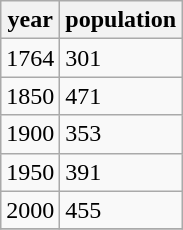<table class="wikitable">
<tr>
<th>year</th>
<th>population</th>
</tr>
<tr>
<td>1764</td>
<td>301</td>
</tr>
<tr>
<td>1850</td>
<td>471</td>
</tr>
<tr>
<td>1900</td>
<td>353</td>
</tr>
<tr>
<td>1950</td>
<td>391</td>
</tr>
<tr>
<td>2000</td>
<td>455</td>
</tr>
<tr>
</tr>
</table>
